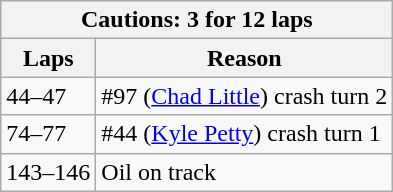<table class="wikitable">
<tr>
<th colspan=2>Cautions: 3 for 12 laps</th>
</tr>
<tr>
<th>Laps</th>
<th>Reason</th>
</tr>
<tr>
<td>44–47</td>
<td>#97 (<a href='#'>Chad Little</a>) crash turn 2</td>
</tr>
<tr>
<td>74–77</td>
<td>#44 (<a href='#'>Kyle Petty</a>) crash turn 1</td>
</tr>
<tr>
<td>143–146</td>
<td>Oil on track</td>
</tr>
</table>
